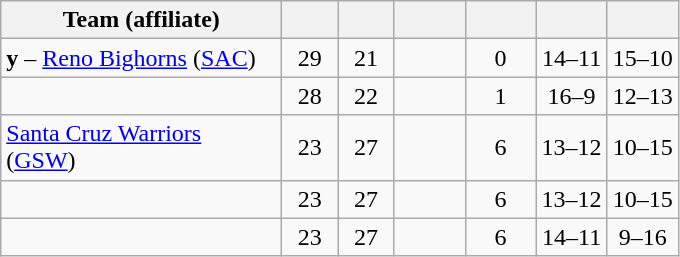<table class="wikitable" style="text-align:center">
<tr>
<th style="width:180px">Team (affiliate)</th>
<th style="width:30px"></th>
<th style="width:30px"></th>
<th style="width:40px"></th>
<th style="width:40px"></th>
<th style="width:40px"></th>
<th style="width:40px"></th>
</tr>
<tr>
<td align=left><strong>y</strong> – <a href='#'>Reno Bighorns</a> (<a href='#'>SAC</a>)</td>
<td>29</td>
<td>21</td>
<td></td>
<td>0</td>
<td>14–11</td>
<td>15–10</td>
</tr>
<tr>
<td align=left></td>
<td>28</td>
<td>22</td>
<td></td>
<td>1</td>
<td>16–9</td>
<td>12–13</td>
</tr>
<tr>
<td align=left><a href='#'>Santa Cruz Warriors</a> (<a href='#'>GSW</a>)</td>
<td>23</td>
<td>27</td>
<td></td>
<td>6</td>
<td>13–12</td>
<td>10–15</td>
</tr>
<tr>
<td align=left></td>
<td>23</td>
<td>27</td>
<td></td>
<td>6</td>
<td>13–12</td>
<td>10–15</td>
</tr>
<tr>
<td align=left></td>
<td>23</td>
<td>27</td>
<td></td>
<td>6</td>
<td>14–11</td>
<td>9–16</td>
</tr>
</table>
